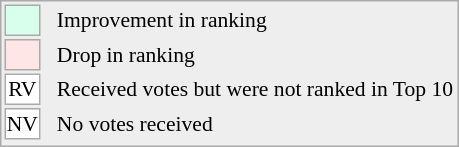<table align="right" style="font-size:90%; border:1px solid #aaaaaa; white-space:nowrap; background:#eeeeee;">
<tr>
<td style="background:#d8ffeb; width:20px; border:1px solid #aaaaaa;"> </td>
<td rowspan="5"> </td>
<td>Improvement in ranking</td>
</tr>
<tr>
<td style="background:#ffe6e6; width:20px; border:1px solid #aaaaaa;"> </td>
<td>Drop in ranking</td>
</tr>
<tr>
<td align="center" style="width:20px; border:1px solid #aaaaaa; background:white;">RV</td>
<td>Received votes but were not ranked in Top 10</td>
</tr>
<tr>
<td align="center" style="width:20px; border:1px solid #aaaaaa; background:white;">NV</td>
<td>No votes received</td>
</tr>
<tr>
</tr>
</table>
